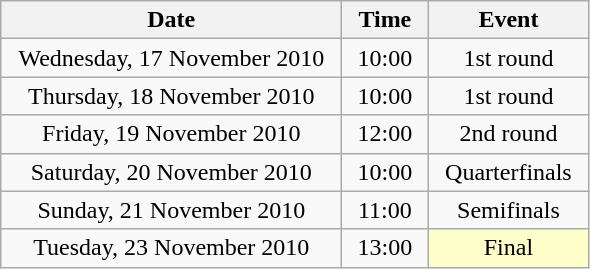<table class = "wikitable" style="text-align:center;">
<tr>
<th width=220>Date</th>
<th width=50>Time</th>
<th width=100>Event</th>
</tr>
<tr>
<td>Wednesday, 17 November 2010</td>
<td>10:00</td>
<td>1st round</td>
</tr>
<tr>
<td>Thursday, 18 November 2010</td>
<td>10:00</td>
<td>1st round</td>
</tr>
<tr>
<td>Friday, 19 November 2010</td>
<td>12:00</td>
<td>2nd round</td>
</tr>
<tr>
<td>Saturday, 20 November 2010</td>
<td>10:00</td>
<td>Quarterfinals</td>
</tr>
<tr>
<td>Sunday, 21 November 2010</td>
<td>11:00</td>
<td>Semifinals</td>
</tr>
<tr>
<td>Tuesday, 23 November 2010</td>
<td>13:00</td>
<td bgcolor=ffffcc>Final</td>
</tr>
</table>
